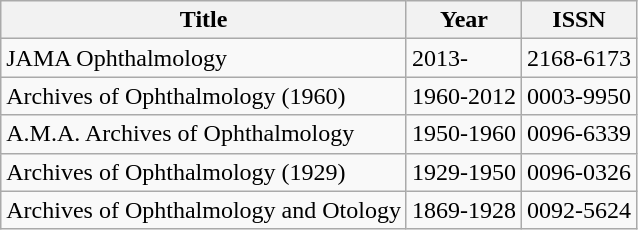<table class="wikitable sortable">
<tr>
<th>Title</th>
<th>Year</th>
<th>ISSN</th>
</tr>
<tr>
<td>JAMA Ophthalmology</td>
<td>2013-</td>
<td>2168-6173</td>
</tr>
<tr>
<td>Archives of Ophthalmology (1960)</td>
<td>1960-2012</td>
<td>0003-9950</td>
</tr>
<tr>
<td>A.M.A. Archives of Ophthalmology</td>
<td>1950-1960</td>
<td>0096-6339</td>
</tr>
<tr>
<td>Archives of Ophthalmology (1929)</td>
<td>1929-1950</td>
<td>0096-0326</td>
</tr>
<tr>
<td>Archives of Ophthalmology and Otology</td>
<td>1869-1928</td>
<td>0092-5624</td>
</tr>
</table>
